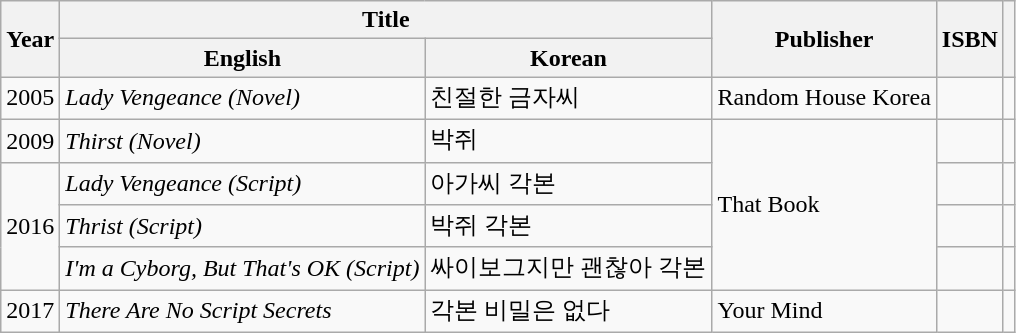<table class="wikitable sortable">
<tr>
<th rowspan="2">Year</th>
<th colspan="2">Title</th>
<th rowspan="2">Publisher</th>
<th rowspan="2">ISBN</th>
<th rowspan="2" class="unsortable"></th>
</tr>
<tr>
<th>English</th>
<th>Korean</th>
</tr>
<tr>
<td>2005</td>
<td><em>Lady Vengeance (Novel)</em></td>
<td>친절한 금자씨</td>
<td>Random House Korea</td>
<td></td>
<td></td>
</tr>
<tr>
<td>2009</td>
<td><em>Thirst (Novel)</em></td>
<td>박쥐</td>
<td rowspan="4">That Book</td>
<td></td>
<td></td>
</tr>
<tr>
<td rowspan="3">2016</td>
<td><em>Lady Vengeance (Script)</em></td>
<td>아가씨 각본</td>
<td></td>
<td></td>
</tr>
<tr>
<td><em>Thrist (Script)</em></td>
<td>박쥐 각본</td>
<td></td>
<td></td>
</tr>
<tr>
<td><em>I'm a Cyborg, But That's OK (Script)</em></td>
<td>싸이보그지만 괜찮아 각본</td>
<td></td>
<td></td>
</tr>
<tr>
<td>2017</td>
<td><em>There Are No Script Secrets</em></td>
<td>각본 비밀은 없다</td>
<td>Your Mind</td>
<td></td>
<td></td>
</tr>
</table>
